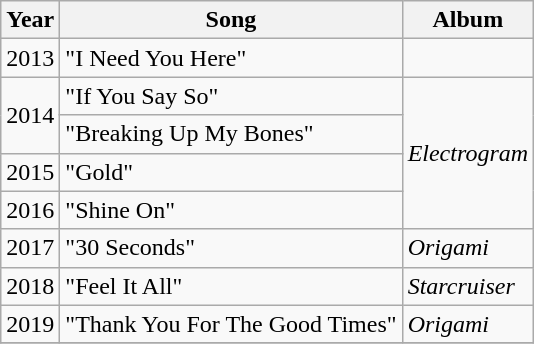<table class="wikitable">
<tr>
<th>Year</th>
<th>Song</th>
<th>Album</th>
</tr>
<tr>
<td>2013</td>
<td>"I Need You Here"</td>
<td></td>
</tr>
<tr>
<td rowspan="2">2014</td>
<td>"If You Say So"</td>
<td rowspan="4"><em>Electrogram</em></td>
</tr>
<tr>
<td>"Breaking Up My Bones"</td>
</tr>
<tr>
<td>2015</td>
<td>"Gold"</td>
</tr>
<tr>
<td>2016</td>
<td>"Shine On"</td>
</tr>
<tr>
<td>2017</td>
<td>"30 Seconds"</td>
<td rowspan="1"><em>Origami</em></td>
</tr>
<tr>
<td>2018</td>
<td>"Feel It All"</td>
<td rowspan="1"><em>Starcruiser</em></td>
</tr>
<tr>
<td>2019</td>
<td>"Thank You For The Good Times"</td>
<td rowspan="1"><em>Origami</em></td>
</tr>
<tr>
</tr>
</table>
